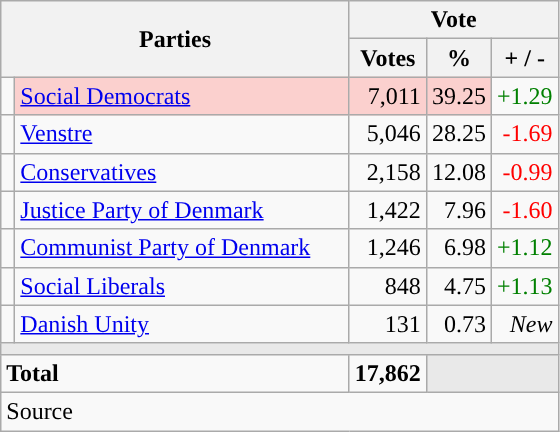<table class="wikitable" style="text-align:right;">
<tr>
<th style="text-align:centre;" rowspan="2" colspan="2" width="225">Parties</th>
<th colspan="3">Vote</th>
</tr>
<tr>
<th width="15">Votes</th>
<th width="15">%</th>
<th width="15">+ / -</th>
</tr>
<tr>
<td width="2" style="color:inherit;background:"></td>
<td bgcolor=#fbd0ce  align="left"><a href='#'>Social Democrats</a></td>
<td bgcolor=#fbd0ce>7,011</td>
<td bgcolor=#fbd0ce>39.25</td>
<td style=color:green;>+1.29</td>
</tr>
<tr>
<td width="2" style="color:inherit;background:"></td>
<td align="left"><a href='#'>Venstre</a></td>
<td>5,046</td>
<td>28.25</td>
<td style=color:red;>-1.69</td>
</tr>
<tr>
<td width="2" style="color:inherit;background:"></td>
<td align="left"><a href='#'>Conservatives</a></td>
<td>2,158</td>
<td>12.08</td>
<td style=color:red;>-0.99</td>
</tr>
<tr>
<td width="2" style="color:inherit;background:"></td>
<td align="left"><a href='#'>Justice Party of Denmark</a></td>
<td>1,422</td>
<td>7.96</td>
<td style=color:red;>-1.60</td>
</tr>
<tr>
<td width="2" style="color:inherit;background:"></td>
<td align="left"><a href='#'>Communist Party of Denmark</a></td>
<td>1,246</td>
<td>6.98</td>
<td style=color:green;>+1.12</td>
</tr>
<tr>
<td width="2" style="color:inherit;background:"></td>
<td align="left"><a href='#'>Social Liberals</a></td>
<td>848</td>
<td>4.75</td>
<td style=color:green;>+1.13</td>
</tr>
<tr>
<td width="2" style="color:inherit;background:"></td>
<td align="left"><a href='#'>Danish Unity</a></td>
<td>131</td>
<td>0.73</td>
<td><em>New</em></td>
</tr>
<tr>
<td colspan="7" bgcolor="#E9E9E9"></td>
</tr>
<tr>
<td align="left" colspan="2"><strong>Total</strong></td>
<td><strong>17,862</strong></td>
<td bgcolor="#E9E9E9" colspan="2"></td>
</tr>
<tr>
<td align="left" colspan="6">Source</td>
</tr>
</table>
